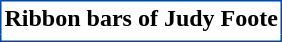<table border="0" cellpadding="2" cellspacing="0" align="center" style="margin: 1em 1em 1em 0; background:white; border: 1px #0047AB solid; border-collapse: collapse;">
<tr bgcolor="white">
<th colspan="4" align="center"><span>Ribbon bars of Judy Foote</span></th>
</tr>
<tr>
<td></td>
<td></td>
<td></td>
<td></td>
</tr>
</table>
